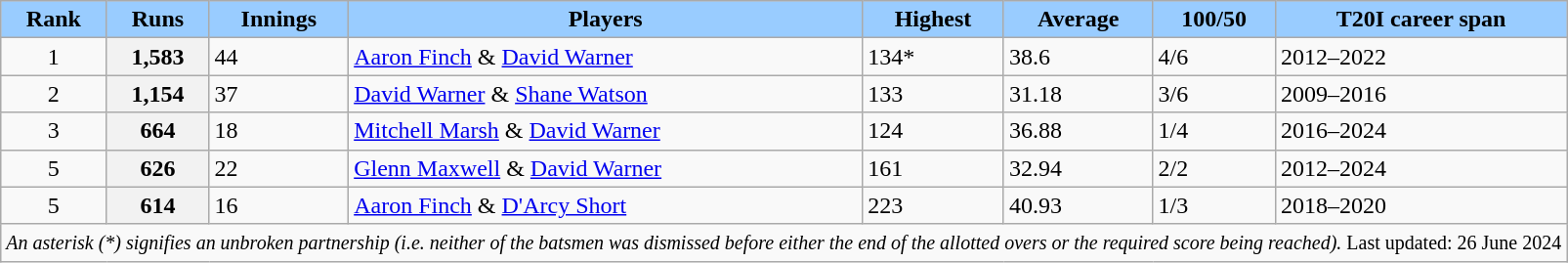<table class="wikitable sortable" style="text-align:centre;">
<tr style="background:#9cf;">
<th style="background:#9cf;" scope="col">Rank</th>
<th scope="col" style="background:#9cf;">Runs</th>
<th scope="col" style="background:#9cf;">Innings</th>
<th scope="col" style="background:#9cf;">Players</th>
<th scope="col" style="background:#9cf;">Highest</th>
<th scope="col" style="background:#9cf;">Average</th>
<th scope="col" style="background:#9cf;">100/50</th>
<th scope="col" style="background:#9cf;">T20I career span</th>
</tr>
<tr>
<td align=center>1</td>
<th scope="row">1,583</th>
<td>44</td>
<td><a href='#'>Aaron Finch</a> & <a href='#'>David Warner</a></td>
<td>134*</td>
<td>38.6</td>
<td>4/6</td>
<td>2012–2022</td>
</tr>
<tr>
<td align=center>2</td>
<th scope="row">1,154</th>
<td>37</td>
<td><a href='#'>David Warner</a> & <a href='#'>Shane Watson</a></td>
<td>133</td>
<td>31.18</td>
<td>3/6</td>
<td>2009–2016</td>
</tr>
<tr>
<td align=center>3</td>
<th scope="row">664</th>
<td>18</td>
<td><a href='#'>Mitchell Marsh</a> & <a href='#'>David Warner</a></td>
<td>124</td>
<td>36.88</td>
<td>1/4</td>
<td>2016–2024</td>
</tr>
<tr>
<td align=center>5</td>
<th scope="row">626</th>
<td>22</td>
<td><a href='#'>Glenn Maxwell</a> & <a href='#'>David Warner</a></td>
<td>161</td>
<td>32.94</td>
<td>2/2</td>
<td>2012–2024</td>
</tr>
<tr>
<td align=center>5</td>
<th scope="row">614</th>
<td>16</td>
<td><a href='#'>Aaron Finch</a> & <a href='#'>D'Arcy Short</a></td>
<td>223</td>
<td>40.93</td>
<td>1/3</td>
<td>2018–2020</td>
</tr>
<tr class="sortbottom">
<td scope="row" colspan=9><small> <em>An asterisk (*) signifies an unbroken partnership (i.e. neither of the batsmen was dismissed before either the end of the allotted overs or the required score being reached).</em> Last updated: 26 June 2024</small></td>
</tr>
</table>
